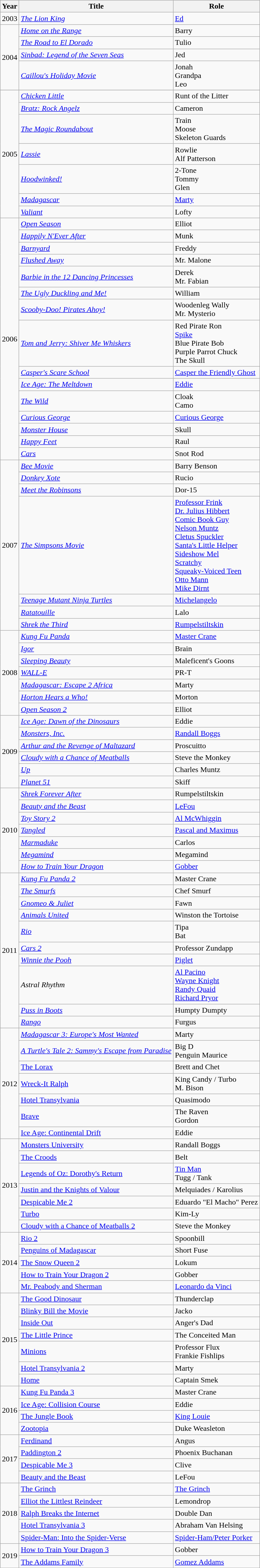<table class="wikitable sortable">
<tr>
<th>Year</th>
<th>Title</th>
<th>Role</th>
</tr>
<tr>
<td>2003</td>
<td><em><a href='#'>The Lion King</a></em></td>
<td><a href='#'>Ed</a></td>
</tr>
<tr>
<td rowspan="4">2004</td>
<td><em><a href='#'>Home on the Range</a></em></td>
<td>Barry</td>
</tr>
<tr>
<td><em><a href='#'>The Road to El Dorado</a></em></td>
<td>Tulio</td>
</tr>
<tr>
<td><em><a href='#'>Sinbad: Legend of the Seven Seas</a></em></td>
<td>Jed</td>
</tr>
<tr>
<td><em><a href='#'>Caillou's Holiday Movie</a></em></td>
<td>Jonah<br>Grandpa<br>Leo</td>
</tr>
<tr>
</tr>
<tr>
<td rowspan="7">2005</td>
<td><em><a href='#'>Chicken Little</a></em></td>
<td>Runt of the Litter</td>
</tr>
<tr>
<td><em><a href='#'>Bratz: Rock Angelz</a></em></td>
<td>Cameron</td>
</tr>
<tr>
<td><em><a href='#'>The Magic Roundabout</a></em></td>
<td>Train<br>Moose<br>Skeleton Guards</td>
</tr>
<tr>
<td><em><a href='#'>Lassie</a></em></td>
<td>Rowlie<br>Alf Patterson</td>
</tr>
<tr>
<td><em><a href='#'>Hoodwinked!</a></em></td>
<td>2-Tone<br>Tommy<br>Glen</td>
</tr>
<tr>
<td><em><a href='#'>Madagascar</a></em></td>
<td><a href='#'>Marty</a></td>
</tr>
<tr>
<td><em><a href='#'>Valiant</a></em></td>
<td>Lofty</td>
</tr>
<tr>
<td rowspan="15">2006</td>
<td><em><a href='#'>Open Season</a></em></td>
<td>Elliot</td>
</tr>
<tr>
<td><em><a href='#'>Happily N'Ever After</a></em></td>
<td>Munk</td>
</tr>
<tr>
<td><em><a href='#'>Barnyard</a></em></td>
<td>Freddy</td>
</tr>
<tr>
<td><em><a href='#'>Flushed Away</a></em></td>
<td>Mr. Malone</td>
</tr>
<tr>
<td><em><a href='#'>Barbie in the 12 Dancing Princesses</a></em></td>
<td>Derek<br>Mr. Fabian</td>
</tr>
<tr>
<td><em><a href='#'>The Ugly Duckling and Me!</a></em></td>
<td>William</td>
</tr>
<tr>
<td><em><a href='#'>Scooby-Doo! Pirates Ahoy!</a></em></td>
<td>Woodenleg Wally<br>Mr. Mysterio</td>
</tr>
<tr>
<td><em><a href='#'>Tom and Jerry: Shiver Me Whiskers</a></em></td>
<td>Red Pirate Ron<br><a href='#'>Spike</a><br>Blue Pirate Bob<br>Purple Parrot Chuck<br>The Skull</td>
</tr>
<tr>
<td><em><a href='#'>Casper's Scare School</a></em></td>
<td><a href='#'>Casper the Friendly Ghost</a></td>
</tr>
<tr>
<td><em><a href='#'>Ice Age: The Meltdown</a></em></td>
<td><a href='#'>Eddie</a></td>
</tr>
<tr>
<td><em><a href='#'>The Wild</a></em></td>
<td>Cloak<br>Camo</td>
</tr>
<tr>
<td><em><a href='#'>Curious George</a></em></td>
<td><a href='#'>Curious George</a></td>
</tr>
<tr>
<td><em><a href='#'>Monster House</a></em></td>
<td>Skull</td>
</tr>
<tr>
<td><em><a href='#'>Happy Feet</a></em></td>
<td>Raul</td>
</tr>
<tr>
<td><em><a href='#'>Cars</a></em></td>
<td>Snot Rod</td>
</tr>
<tr>
<td rowspan="7">2007</td>
<td><em><a href='#'>Bee Movie</a></em></td>
<td>Barry Benson</td>
</tr>
<tr>
<td><em><a href='#'>Donkey Xote</a></em></td>
<td>Rucio</td>
</tr>
<tr>
<td><em><a href='#'>Meet the Robinsons</a></em></td>
<td>Dor-15</td>
</tr>
<tr>
<td><em><a href='#'>The Simpsons Movie</a></em></td>
<td><a href='#'>Professor Frink</a><br><a href='#'>Dr. Julius Hibbert</a><br><a href='#'>Comic Book Guy</a><br><a href='#'>Nelson Muntz</a><br><a href='#'>Cletus Spuckler</a><br><a href='#'>Santa's Little Helper</a><br><a href='#'>Sideshow Mel</a><br><a href='#'>Scratchy</a><br><a href='#'>Squeaky-Voiced Teen</a><br><a href='#'>Otto Mann</a><br><a href='#'>Mike Dirnt</a></td>
</tr>
<tr>
<td><em><a href='#'>Teenage Mutant Ninja Turtles</a></em></td>
<td><a href='#'>Michelangelo</a></td>
</tr>
<tr>
<td><em><a href='#'>Ratatouille</a></em></td>
<td>Lalo</td>
</tr>
<tr>
<td><em><a href='#'>Shrek the Third</a></em></td>
<td><a href='#'>Rumpelstiltskin</a></td>
</tr>
<tr>
<td rowspan="7">2008</td>
<td><em><a href='#'>Kung Fu Panda</a></em></td>
<td><a href='#'>Master Crane</a></td>
</tr>
<tr>
<td><em><a href='#'>Igor</a></em></td>
<td>Brain</td>
</tr>
<tr>
<td><em><a href='#'>Sleeping Beauty</a></em></td>
<td>Maleficent's Goons</td>
</tr>
<tr>
<td><em><a href='#'>WALL-E</a></em></td>
<td>PR-T</td>
</tr>
<tr>
<td><em><a href='#'>Madagascar: Escape 2 Africa</a></em></td>
<td>Marty</td>
</tr>
<tr>
<td><em><a href='#'>Horton Hears a Who!</a></em></td>
<td>Morton</td>
</tr>
<tr>
<td><em><a href='#'>Open Season 2</a></em></td>
<td>Elliot</td>
</tr>
<tr>
<td rowspan="6">2009</td>
<td><em><a href='#'>Ice Age: Dawn of the Dinosaurs</a></em></td>
<td>Eddie</td>
</tr>
<tr>
<td><em><a href='#'>Monsters, Inc.</a></em></td>
<td><a href='#'>Randall Boggs</a></td>
</tr>
<tr>
<td><em><a href='#'>Arthur and the Revenge of Maltazard</a></em></td>
<td>Proscuitto</td>
</tr>
<tr>
<td><em><a href='#'>Cloudy with a Chance of Meatballs</a></em></td>
<td>Steve the Monkey</td>
</tr>
<tr>
<td><em><a href='#'>Up</a></em></td>
<td>Charles Muntz</td>
</tr>
<tr>
<td><em><a href='#'>Planet 51</a></em></td>
<td>Skiff</td>
</tr>
<tr>
<td rowspan="7">2010</td>
<td><em><a href='#'>Shrek Forever After</a></em></td>
<td>Rumpelstiltskin</td>
</tr>
<tr>
<td><em><a href='#'>Beauty and the Beast</a></em></td>
<td><a href='#'>LeFou</a></td>
</tr>
<tr>
<td><em><a href='#'>Toy Story 2</a></em></td>
<td><a href='#'>Al McWhiggin</a></td>
</tr>
<tr>
<td><em><a href='#'>Tangled</a></em></td>
<td><a href='#'>Pascal and Maximus</a></td>
</tr>
<tr>
<td><em><a href='#'>Marmaduke</a></em></td>
<td>Carlos</td>
</tr>
<tr>
<td><em><a href='#'>Megamind</a></em></td>
<td>Megamind</td>
</tr>
<tr>
<td><em><a href='#'>How to Train Your Dragon</a></em></td>
<td><a href='#'>Gobber</a></td>
</tr>
<tr>
<td rowspan="10">2011</td>
<td><em><a href='#'>Kung Fu Panda 2</a></em></td>
<td>Master Crane</td>
</tr>
<tr>
<td><em><a href='#'>The Smurfs</a></em></td>
<td>Chef Smurf</td>
</tr>
<tr>
<td><em><a href='#'>Gnomeo & Juliet</a></em></td>
<td>Fawn</td>
</tr>
<tr>
<td><em><a href='#'>Animals United</a></em></td>
<td>Winston the Tortoise</td>
</tr>
<tr>
<td><em><a href='#'>Rio</a></em></td>
<td>Tipa<br>Bat</td>
</tr>
<tr>
<td><em><a href='#'>Cars 2</a></em></td>
<td>Professor Zundapp</td>
</tr>
<tr>
<td><em><a href='#'>Winnie the Pooh</a></em></td>
<td><a href='#'>Piglet</a></td>
</tr>
<tr>
<td><em>Astral Rhythm</em></td>
<td><a href='#'>Al Pacino</a><br><a href='#'>Wayne Knight</a><br><a href='#'>Randy Quaid</a><br><a href='#'>Richard Pryor</a></td>
</tr>
<tr>
<td><em><a href='#'>Puss in Boots</a></em></td>
<td>Humpty Dumpty</td>
</tr>
<tr>
<td><em><a href='#'>Rango</a></em></td>
<td>Furgus</td>
</tr>
<tr>
<td rowspan="7">2012</td>
<td><em><a href='#'>Madagascar 3: Europe's Most Wanted</a></em></td>
<td>Marty</td>
</tr>
<tr>
<td><em><a href='#'>A Turtle's Tale 2: Sammy's Escape from Paradise</a></td>
<td>Big D<br>Penguin Maurice</td>
</tr>
<tr>
<td></em><a href='#'>The Lorax</a><em></td>
<td>Brett and Chet</td>
</tr>
<tr>
<td></em><a href='#'>Wreck-It Ralph</a><em></td>
<td>King Candy / Turbo<br>M. Bison</td>
</tr>
<tr>
<td></em><a href='#'>Hotel Transylvania</a><em></td>
<td>Quasimodo</td>
</tr>
<tr>
<td></em><a href='#'>Brave</a><em></td>
<td>The Raven<br>Gordon</td>
</tr>
<tr>
<td></em><a href='#'>Ice Age: Continental Drift</a><em></td>
<td>Eddie</td>
</tr>
<tr>
<td rowspan="7">2013</td>
<td></em><a href='#'>Monsters University</a><em></td>
<td>Randall Boggs</td>
</tr>
<tr>
<td></em><a href='#'>The Croods</a><em></td>
<td>Belt</td>
</tr>
<tr>
<td></em><a href='#'>Legends of Oz: Dorothy's Return</a><em></td>
<td><a href='#'>Tin Man</a><br>Tugg / Tank</td>
</tr>
<tr>
<td></em><a href='#'>Justin and the Knights of Valour</a><em></td>
<td>Melquiades / Karolius</td>
</tr>
<tr>
<td></em><a href='#'>Despicable Me 2</a><em></td>
<td>Eduardo "El Macho" Perez</td>
</tr>
<tr>
<td></em><a href='#'>Turbo</a><em></td>
<td>Kim-Ly</td>
</tr>
<tr>
<td></em><a href='#'>Cloudy with a Chance of Meatballs 2</a><em></td>
<td>Steve the Monkey</td>
</tr>
<tr>
<td rowspan="5">2014</td>
<td></em><a href='#'>Rio 2</a><em></td>
<td>Spoonbill</td>
</tr>
<tr>
<td></em><a href='#'>Penguins of Madagascar</a><em></td>
<td>Short Fuse</td>
</tr>
<tr>
<td></em><a href='#'>The Snow Queen 2</a><em></td>
<td>Lokum</td>
</tr>
<tr>
<td></em><a href='#'>How to Train Your Dragon 2</a><em></td>
<td>Gobber</td>
</tr>
<tr>
<td></em><a href='#'>Mr. Peabody and Sherman</a><em></td>
<td><a href='#'>Leonardo da Vinci</a></td>
</tr>
<tr>
<td rowspan="7">2015</td>
<td></em><a href='#'>The Good Dinosaur</a><em></td>
<td>Thunderclap</td>
</tr>
<tr>
<td></em><a href='#'>Blinky Bill the Movie</a><em></td>
<td>Jacko</td>
</tr>
<tr>
<td></em><a href='#'>Inside Out</a><em></td>
<td>Anger's Dad</td>
</tr>
<tr>
<td></em><a href='#'>The Little Prince</a><em></td>
<td>The Conceited Man</td>
</tr>
<tr>
<td></em><a href='#'>Minions</a><em></td>
<td>Professor Flux<br>Frankie Fishlips</td>
</tr>
<tr>
<td></em><a href='#'>Hotel Transylvania 2</a><em></td>
<td>Marty</td>
</tr>
<tr>
<td></em><a href='#'>Home</a><em></td>
<td>Captain Smek</td>
</tr>
<tr>
<td rowspan="4">2016</td>
<td></em><a href='#'>Kung Fu Panda 3</a><em></td>
<td>Master Crane</td>
</tr>
<tr>
<td></em><a href='#'>Ice Age: Collision Course</a><em></td>
<td>Eddie</td>
</tr>
<tr>
<td></em><a href='#'>The Jungle Book</a><em></td>
<td><a href='#'>King Louie</a></td>
</tr>
<tr>
<td></em><a href='#'>Zootopia</a><em></td>
<td>Duke Weasleton</td>
</tr>
<tr>
<td rowspan="4">2017</td>
<td></em><a href='#'>Ferdinand</a><em></td>
<td>Angus</td>
</tr>
<tr>
<td></em><a href='#'>Paddington 2</a><em></td>
<td>Phoenix Buchanan</td>
</tr>
<tr>
<td></em><a href='#'>Despicable Me 3</a><em></td>
<td>Clive</td>
</tr>
<tr>
<td></em><a href='#'>Beauty and the Beast</a><em></td>
<td>LeFou</td>
</tr>
<tr>
<td rowspan="5">2018</td>
<td></em><a href='#'>The Grinch</a><em></td>
<td><a href='#'>The Grinch</a></td>
</tr>
<tr>
<td></em><a href='#'>Elliot the Littlest Reindeer</a><em></td>
<td>Lemondrop</td>
</tr>
<tr>
<td></em><a href='#'>Ralph Breaks the Internet</a><em></td>
<td>Double Dan</td>
</tr>
<tr>
<td></em><a href='#'>Hotel Transylvania 3</a><em></td>
<td>Abraham Van Helsing</td>
</tr>
<tr>
<td></em><a href='#'>Spider-Man: Into the Spider-Verse</a><em></td>
<td><a href='#'>Spider-Ham/Peter Porker</a></td>
</tr>
<tr>
<td rowspan="2">2019</td>
<td></em><a href='#'>How to Train Your Dragon 3</a><em></td>
<td>Gobber</td>
</tr>
<tr>
<td></em><a href='#'>The Addams Family</a><em></td>
<td><a href='#'>Gomez Addams</a></td>
</tr>
</table>
